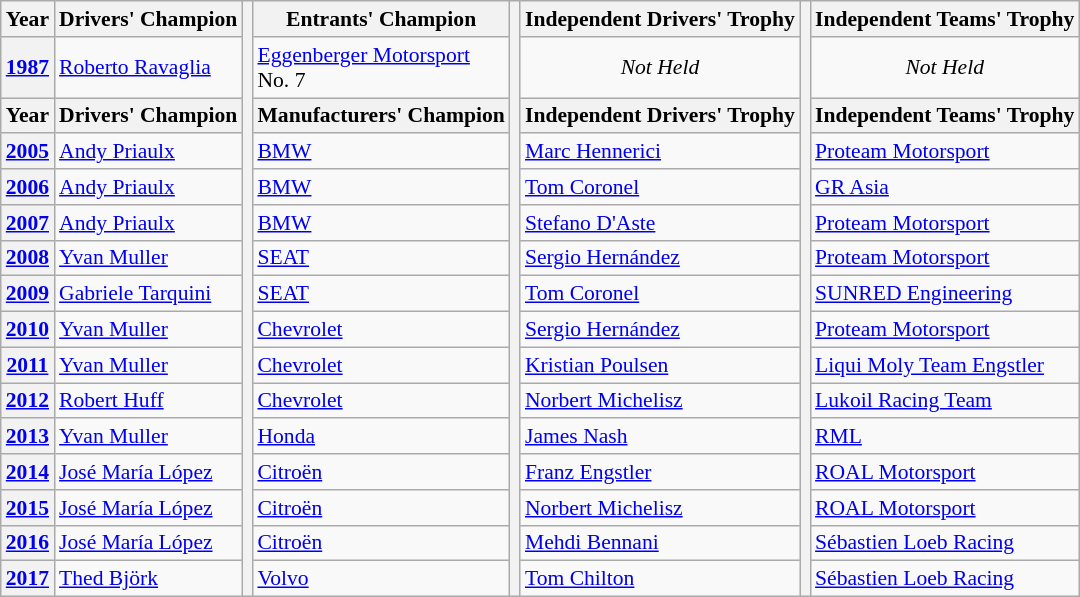<table class="wikitable" style="font-size: 90%;">
<tr>
<th>Year</th>
<th align="center">Drivers' Champion</th>
<th rowspan="16"></th>
<th align="center">Entrants' Champion</th>
<th rowspan="16"></th>
<th align="center">Independent Drivers' Trophy</th>
<th rowspan="16"></th>
<th align="center">Independent Teams' Trophy</th>
</tr>
<tr>
<th><a href='#'>1987</a></th>
<td> <a href='#'>Roberto Ravaglia</a></td>
<td> <a href='#'>Eggenberger Motorsport</a><br>No. 7</td>
<td align="center"><em>Not Held</em></td>
<td align="center"><em>Not Held</em></td>
</tr>
<tr>
<th>Year</th>
<th align="center">Drivers' Champion</th>
<th align="center">Manufacturers' Champion</th>
<th align="center">Independent Drivers' Trophy</th>
<th align="center">Independent Teams' Trophy</th>
</tr>
<tr>
<th><a href='#'>2005</a></th>
<td> <a href='#'>Andy Priaulx</a></td>
<td> <a href='#'>BMW</a></td>
<td> <a href='#'>Marc Hennerici</a></td>
<td> <a href='#'>Proteam Motorsport</a></td>
</tr>
<tr>
<th><a href='#'>2006</a></th>
<td> <a href='#'>Andy Priaulx</a></td>
<td> <a href='#'>BMW</a></td>
<td> <a href='#'>Tom Coronel</a></td>
<td> <a href='#'>GR Asia</a></td>
</tr>
<tr>
<th><a href='#'>2007</a></th>
<td> <a href='#'>Andy Priaulx</a></td>
<td> <a href='#'>BMW</a></td>
<td> <a href='#'>Stefano D'Aste</a></td>
<td> <a href='#'>Proteam Motorsport</a></td>
</tr>
<tr>
<th><a href='#'>2008</a></th>
<td> <a href='#'>Yvan Muller</a></td>
<td> <a href='#'>SEAT</a></td>
<td> <a href='#'>Sergio Hernández</a></td>
<td> <a href='#'>Proteam Motorsport</a></td>
</tr>
<tr>
<th><a href='#'>2009</a></th>
<td> <a href='#'>Gabriele Tarquini</a></td>
<td> <a href='#'>SEAT</a></td>
<td> <a href='#'>Tom Coronel</a></td>
<td> <a href='#'>SUNRED Engineering</a></td>
</tr>
<tr>
<th><a href='#'>2010</a></th>
<td> <a href='#'>Yvan Muller</a></td>
<td> <a href='#'>Chevrolet</a></td>
<td> <a href='#'>Sergio Hernández</a></td>
<td> <a href='#'>Proteam Motorsport</a></td>
</tr>
<tr>
<th><a href='#'>2011</a></th>
<td> <a href='#'>Yvan Muller</a></td>
<td> <a href='#'>Chevrolet</a></td>
<td> <a href='#'>Kristian Poulsen</a></td>
<td> <a href='#'>Liqui Moly Team Engstler</a></td>
</tr>
<tr>
<th><a href='#'>2012</a></th>
<td> <a href='#'>Robert Huff</a></td>
<td> <a href='#'>Chevrolet</a></td>
<td> <a href='#'>Norbert Michelisz</a></td>
<td> <a href='#'>Lukoil Racing Team</a></td>
</tr>
<tr>
<th><a href='#'>2013</a></th>
<td> <a href='#'>Yvan Muller</a></td>
<td> <a href='#'>Honda</a></td>
<td> <a href='#'>James Nash</a></td>
<td> <a href='#'>RML</a></td>
</tr>
<tr>
<th><a href='#'>2014</a></th>
<td> <a href='#'>José María López</a></td>
<td> <a href='#'>Citroën</a></td>
<td> <a href='#'>Franz Engstler</a></td>
<td> <a href='#'>ROAL Motorsport</a></td>
</tr>
<tr>
<th><a href='#'>2015</a></th>
<td align="left"> <a href='#'>José María López</a></td>
<td> <a href='#'>Citroën</a></td>
<td> <a href='#'>Norbert Michelisz</a></td>
<td> <a href='#'>ROAL Motorsport</a></td>
</tr>
<tr>
<th><a href='#'>2016</a></th>
<td align="left"> <a href='#'>José María López</a></td>
<td> <a href='#'>Citroën</a></td>
<td> <a href='#'>Mehdi Bennani</a></td>
<td> <a href='#'>Sébastien Loeb Racing</a></td>
</tr>
<tr>
<th><a href='#'>2017</a></th>
<td align="left"> <a href='#'>Thed Björk</a></td>
<td> <a href='#'>Volvo</a></td>
<td> <a href='#'>Tom Chilton</a></td>
<td> <a href='#'>Sébastien Loeb Racing</a></td>
</tr>
</table>
